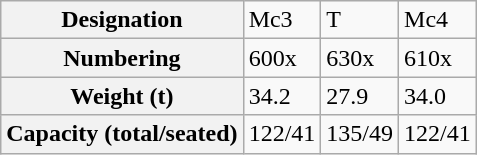<table class="wikitable">
<tr>
<th>Designation</th>
<td>Mc3</td>
<td>T</td>
<td>Mc4</td>
</tr>
<tr>
<th>Numbering</th>
<td>600x</td>
<td>630x</td>
<td>610x</td>
</tr>
<tr>
<th>Weight (t)</th>
<td>34.2</td>
<td>27.9</td>
<td>34.0</td>
</tr>
<tr>
<th>Capacity (total/seated)</th>
<td>122/41</td>
<td>135/49</td>
<td>122/41</td>
</tr>
</table>
